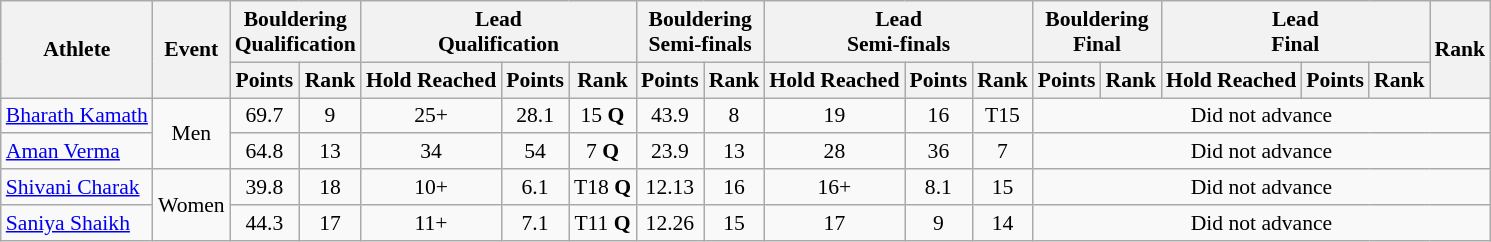<table class="wikitable" style="text-align:center; font-size:90%">
<tr>
<th rowspan="2">Athlete</th>
<th rowspan="2">Event</th>
<th colspan="2">Bouldering<br>Qualification</th>
<th colspan="3">Lead<br>Qualification</th>
<th colspan="2">Bouldering<br>Semi-finals</th>
<th colspan="3">Lead<br>Semi-finals</th>
<th colspan="2">Bouldering<br>Final</th>
<th colspan="3">Lead<br>Final</th>
<th rowspan="2">Rank</th>
</tr>
<tr>
<th>Points</th>
<th>Rank</th>
<th>Hold Reached</th>
<th>Points</th>
<th>Rank</th>
<th>Points</th>
<th>Rank</th>
<th>Hold Reached</th>
<th>Points</th>
<th>Rank</th>
<th>Points</th>
<th>Rank</th>
<th>Hold Reached</th>
<th>Points</th>
<th>Rank</th>
</tr>
<tr>
<td align=left><a href='#'>Bharath Kamath</a></td>
<td rowspan="2">Men</td>
<td>69.7</td>
<td>9</td>
<td>25+</td>
<td>28.1</td>
<td>15 <strong>Q</strong></td>
<td>43.9</td>
<td>8</td>
<td>19</td>
<td>16</td>
<td>T15</td>
<td colspan="6">Did not advance</td>
</tr>
<tr>
<td align=left><a href='#'>Aman Verma</a></td>
<td>64.8</td>
<td>13</td>
<td>34</td>
<td>54</td>
<td>7 <strong>Q</strong></td>
<td>23.9</td>
<td>13</td>
<td>28</td>
<td>36</td>
<td>7</td>
<td colspan="6">Did not advance</td>
</tr>
<tr>
<td align=left><a href='#'>Shivani Charak</a></td>
<td rowspan="2">Women</td>
<td>39.8</td>
<td>18</td>
<td>10+</td>
<td>6.1</td>
<td>T18 <strong>Q</strong></td>
<td>12.13</td>
<td>16</td>
<td>16+</td>
<td>8.1</td>
<td>15</td>
<td colspan="6">Did not advance</td>
</tr>
<tr>
<td align=left><a href='#'>Saniya Shaikh</a></td>
<td>44.3</td>
<td>17</td>
<td>11+</td>
<td>7.1</td>
<td>T11 <strong>Q</strong></td>
<td>12.26</td>
<td>15</td>
<td>17</td>
<td>9</td>
<td>14</td>
<td colspan="6">Did not advance</td>
</tr>
</table>
